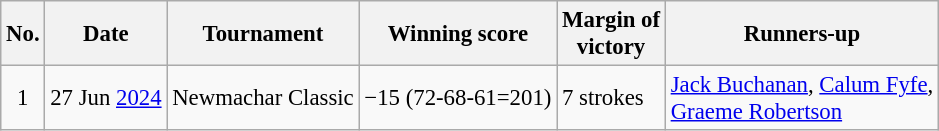<table class="wikitable" style="font-size:95%;">
<tr>
<th>No.</th>
<th>Date</th>
<th>Tournament</th>
<th>Winning score</th>
<th>Margin of<br>victory</th>
<th>Runners-up</th>
</tr>
<tr>
<td align=center>1</td>
<td align=right>27 Jun <a href='#'>2024</a></td>
<td>Newmachar Classic</td>
<td>−15 (72-68-61=201)</td>
<td>7 strokes</td>
<td> <a href='#'>Jack Buchanan</a>,  <a href='#'>Calum Fyfe</a>,<br> <a href='#'>Graeme Robertson</a></td>
</tr>
</table>
